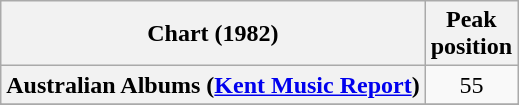<table class="wikitable sortable plainrowheaders">
<tr>
<th scope="col">Chart (1982)</th>
<th scope="col">Peak<br>position</th>
</tr>
<tr>
<th scope="row">Australian Albums (<a href='#'>Kent Music Report</a>)</th>
<td align="center">55</td>
</tr>
<tr>
</tr>
<tr>
</tr>
<tr>
</tr>
<tr>
</tr>
<tr>
</tr>
<tr>
</tr>
</table>
